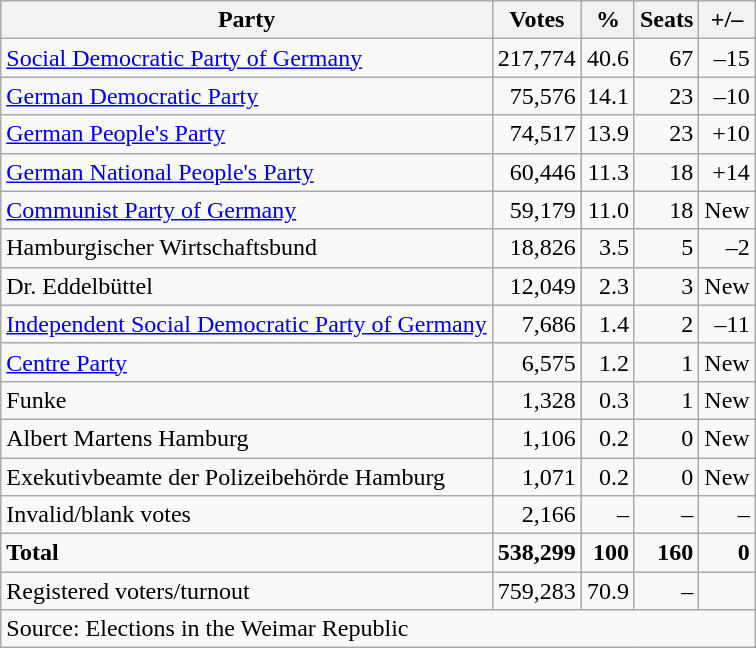<table class="wikitable" style="text-align:right">
<tr>
<th>Party</th>
<th>Votes</th>
<th>%</th>
<th>Seats</th>
<th>+/–</th>
</tr>
<tr>
<td align="left"><a href='#'>Social Democratic Party of Germany</a></td>
<td>217,774</td>
<td>40.6</td>
<td>67</td>
<td>–15</td>
</tr>
<tr>
<td align="left"><a href='#'>German Democratic Party</a></td>
<td>75,576</td>
<td>14.1</td>
<td>23</td>
<td>–10</td>
</tr>
<tr>
<td align="left"><a href='#'>German People's Party</a></td>
<td>74,517</td>
<td>13.9</td>
<td>23</td>
<td>+10</td>
</tr>
<tr>
<td align="left"><a href='#'>German National People's Party</a></td>
<td>60,446</td>
<td>11.3</td>
<td>18</td>
<td>+14</td>
</tr>
<tr>
<td align="left"><a href='#'>Communist Party of Germany</a></td>
<td>59,179</td>
<td>11.0</td>
<td>18</td>
<td>New</td>
</tr>
<tr>
<td align="left">Hamburgischer Wirtschaftsbund</td>
<td>18,826</td>
<td>3.5</td>
<td>5</td>
<td>–2</td>
</tr>
<tr>
<td align="left">Dr. Eddelbüttel</td>
<td>12,049</td>
<td>2.3</td>
<td>3</td>
<td>New</td>
</tr>
<tr>
<td align="left"><a href='#'>Independent Social Democratic Party of Germany</a></td>
<td>7,686</td>
<td>1.4</td>
<td>2</td>
<td>–11</td>
</tr>
<tr>
<td align="left"><a href='#'>Centre Party</a></td>
<td>6,575</td>
<td>1.2</td>
<td>1</td>
<td>New</td>
</tr>
<tr>
<td align="left">Funke</td>
<td>1,328</td>
<td>0.3</td>
<td>1</td>
<td>New</td>
</tr>
<tr>
<td align="left">Albert Martens Hamburg</td>
<td>1,106</td>
<td>0.2</td>
<td>0</td>
<td>New</td>
</tr>
<tr>
<td align="left">Exekutivbeamte der Polizeibehörde Hamburg</td>
<td>1,071</td>
<td>0.2</td>
<td>0</td>
<td>New</td>
</tr>
<tr>
<td align="left">Invalid/blank votes</td>
<td>2,166</td>
<td>–</td>
<td>–</td>
<td>–</td>
</tr>
<tr>
<td align="left"><strong>Total</strong></td>
<td><strong>538,299</strong></td>
<td><strong>100</strong></td>
<td><strong>160</strong></td>
<td><strong>0</strong></td>
</tr>
<tr>
<td align="left">Registered voters/turnout</td>
<td>759,283</td>
<td>70.9</td>
<td>–</td>
<td></td>
</tr>
<tr>
<td colspan="5" align="left">Source: Elections in the Weimar Republic</td>
</tr>
</table>
